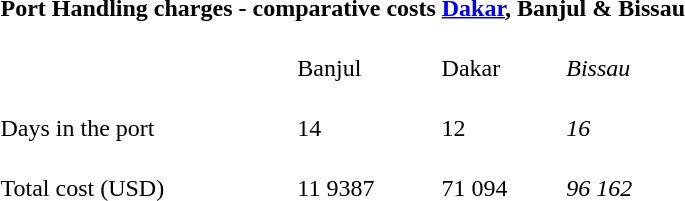<table class="Listeclaire-Accent11">
<tr>
<th colspan="4"><strong>Port Handling charges - comparative costs <a href='#'>Dakar</a>, Banjul & Bissau</strong></th>
</tr>
<tr>
<td></td>
<td><br>Banjul</td>
<td><br>Dakar</td>
<td><br><em>Bissau</em></td>
</tr>
<tr>
<td><br>Days in the port</td>
<td><br>14</td>
<td><br>12</td>
<td><br><em>16</em></td>
</tr>
<tr>
<td><br>Total cost (USD)</td>
<td><br>11 9387</td>
<td><br>71 094</td>
<td><br><em>96 162</em></td>
</tr>
</table>
